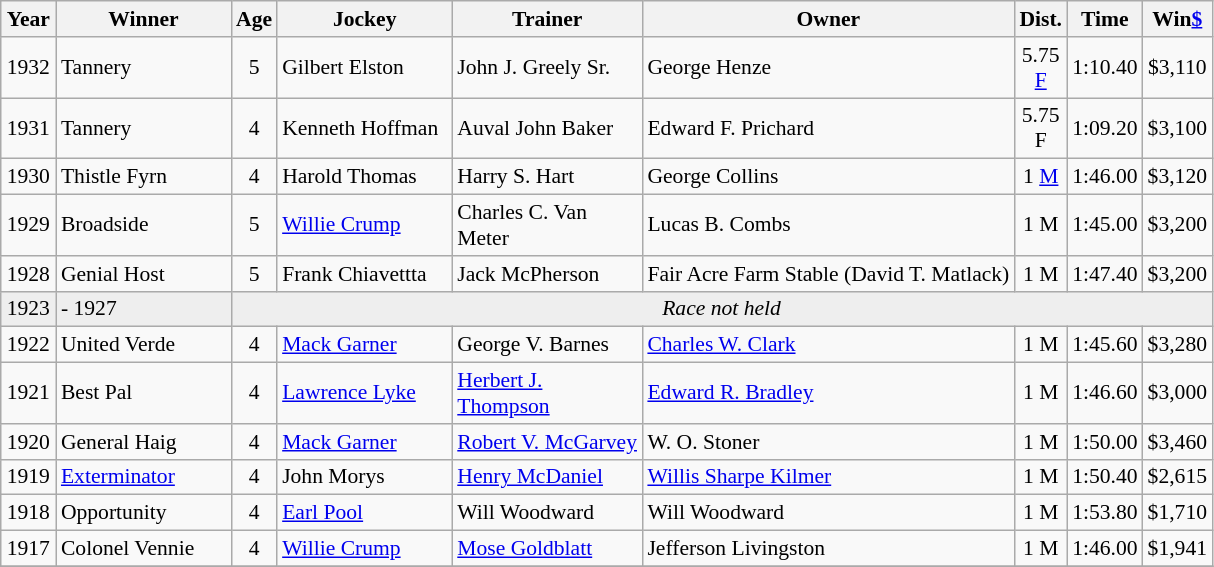<table class="wikitable sortable" style="font-size:90%">
<tr>
<th style="width:30px">Year<br></th>
<th style="width:110px">Winner<br></th>
<th style="width:20px">Age<br></th>
<th style="width:110px">Jockey<br></th>
<th style="width:120px">Trainer<br></th>
<th>Owner<br></th>
<th style="width:25px">Dist.<br></th>
<th style="width:25px">Time<br></th>
<th style="width:25px">Win<a href='#'>$</a><br></th>
</tr>
<tr>
<td align=center>1932</td>
<td>Tannery</td>
<td align=center>5</td>
<td>Gilbert Elston</td>
<td>John J. Greely Sr.</td>
<td>George Henze</td>
<td align=center>5.75 <span> <a href='#'>F</a></span></td>
<td align=center>1:10.40</td>
<td align=center>$3,110</td>
</tr>
<tr>
<td align=center>1931</td>
<td>Tannery</td>
<td align=center>4</td>
<td>Kenneth Hoffman</td>
<td>Auval John Baker</td>
<td>Edward F. Prichard</td>
<td align=center>5.75 <span> F</span></td>
<td align=center>1:09.20</td>
<td align=center>$3,100</td>
</tr>
<tr>
<td align=center>1930</td>
<td>Thistle Fyrn</td>
<td align=center>4</td>
<td>Harold Thomas</td>
<td>Harry S. Hart</td>
<td>George Collins</td>
<td align=center>1<span></span> <span> <a href='#'>M</a></span></td>
<td align=center>1:46.00</td>
<td align=center>$3,120</td>
</tr>
<tr>
<td align=center>1929</td>
<td>Broadside</td>
<td align=center>5</td>
<td><a href='#'>Willie Crump</a></td>
<td>Charles C. Van Meter</td>
<td>Lucas B. Combs</td>
<td align=center>1<span></span> <span> M</span></td>
<td align=center>1:45.00</td>
<td align=center>$3,200</td>
</tr>
<tr>
<td align=center>1928</td>
<td>Genial Host</td>
<td align=center>5</td>
<td>Frank Chiavettta</td>
<td>Jack McPherson</td>
<td>Fair Acre Farm Stable	(David T. Matlack)</td>
<td align=center>1<span></span> <span> M</span></td>
<td align=center>1:47.40</td>
<td align=center>$3,200</td>
</tr>
<tr bgcolor="#eeeeee">
<td align=center>1923</td>
<td>- 1927</td>
<td align=center  colspan=9><em>Race not held</em></td>
</tr>
<tr>
<td align=center>1922</td>
<td>United Verde</td>
<td align=center>4</td>
<td><a href='#'>Mack Garner</a></td>
<td>George V. Barnes</td>
<td><a href='#'>Charles W. Clark</a></td>
<td align=center>1<span></span> <span> M</span></td>
<td align=center>1:45.60</td>
<td align=center>$3,280</td>
</tr>
<tr>
<td align=center>1921</td>
<td>Best Pal</td>
<td align=center>4</td>
<td><a href='#'>Lawrence Lyke</a></td>
<td><a href='#'>Herbert J. Thompson</a></td>
<td><a href='#'>Edward R. Bradley</a></td>
<td align=center>1<span></span> <span> M</span></td>
<td align=center>1:46.60</td>
<td align=center>$3,000</td>
</tr>
<tr>
<td align=center>1920</td>
<td>General Haig</td>
<td align=center>4</td>
<td><a href='#'>Mack Garner</a></td>
<td><a href='#'>Robert V. McGarvey</a></td>
<td>W. O. Stoner</td>
<td align=center>1<span></span> <span> M</span></td>
<td align=center>1:50.00</td>
<td align=center>$3,460</td>
</tr>
<tr>
<td align=center>1919</td>
<td><a href='#'>Exterminator</a></td>
<td align=center>4</td>
<td>John Morys</td>
<td><a href='#'>Henry McDaniel</a></td>
<td><a href='#'>Willis Sharpe Kilmer</a></td>
<td align=center>1<span></span> <span> M</span></td>
<td align=center>1:50.40</td>
<td align=center>$2,615</td>
</tr>
<tr>
<td align=center>1918</td>
<td>Opportunity</td>
<td align=center>4</td>
<td><a href='#'>Earl Pool</a></td>
<td>Will Woodward</td>
<td>Will Woodward</td>
<td align=center>1<span></span> <span> M</span></td>
<td align=center>1:53.80</td>
<td align=center>$1,710</td>
</tr>
<tr>
<td align=center>1917</td>
<td>Colonel Vennie</td>
<td align=center>4</td>
<td><a href='#'>Willie Crump</a></td>
<td><a href='#'>Mose Goldblatt</a></td>
<td>Jefferson Livingston</td>
<td align=center>1<span></span> <span> M</span></td>
<td align=center>1:46.00</td>
<td align=center>$1,941</td>
</tr>
<tr>
</tr>
</table>
